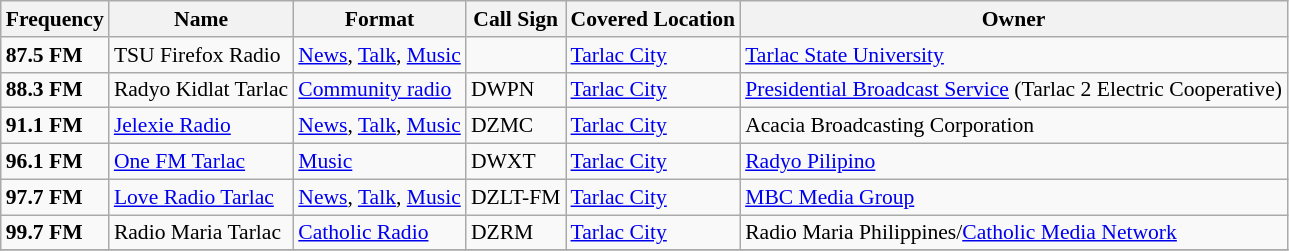<table class="wikitable" style="font-size:90%;">
<tr>
<th>Frequency</th>
<th>Name</th>
<th>Format</th>
<th>Call Sign</th>
<th>Covered Location</th>
<th>Owner</th>
</tr>
<tr>
<td><strong>87.5 FM</strong></td>
<td>TSU Firefox Radio</td>
<td><a href='#'>News</a>, <a href='#'>Talk</a>, <a href='#'>Music</a></td>
<td></td>
<td><a href='#'>Tarlac City</a></td>
<td><a href='#'>Tarlac State University</a></td>
</tr>
<tr>
<td><strong>88.3 FM</strong></td>
<td>Radyo Kidlat Tarlac</td>
<td><a href='#'>Community radio</a></td>
<td>DWPN</td>
<td><a href='#'>Tarlac City</a></td>
<td><a href='#'>Presidential Broadcast Service</a> (Tarlac 2 Electric Cooperative)</td>
</tr>
<tr>
<td><strong>91.1 FM</strong></td>
<td><a href='#'>Jelexie Radio</a></td>
<td><a href='#'>News</a>, <a href='#'>Talk</a>, <a href='#'>Music</a></td>
<td>DZMC</td>
<td><a href='#'>Tarlac City</a></td>
<td>Acacia Broadcasting Corporation</td>
</tr>
<tr>
<td><strong>96.1 FM</strong></td>
<td><a href='#'>One FM Tarlac</a></td>
<td><a href='#'>Music</a></td>
<td>DWXT</td>
<td><a href='#'>Tarlac City</a></td>
<td><a href='#'>Radyo Pilipino</a></td>
</tr>
<tr>
<td><strong>97.7 FM</strong></td>
<td><a href='#'>Love Radio Tarlac</a></td>
<td><a href='#'>News</a>, <a href='#'>Talk</a>, <a href='#'>Music</a></td>
<td>DZLT-FM</td>
<td><a href='#'>Tarlac City</a></td>
<td><a href='#'>MBC Media Group</a></td>
</tr>
<tr>
<td><strong>99.7 FM</strong></td>
<td DZRM>Radio Maria Tarlac</td>
<td><a href='#'>Catholic Radio</a></td>
<td>DZRM</td>
<td><a href='#'>Tarlac City</a></td>
<td>Radio Maria Philippines/<a href='#'>Catholic Media Network</a></td>
</tr>
<tr>
</tr>
</table>
